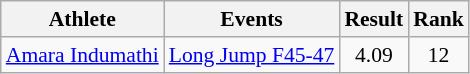<table class=wikitable style="font-size:90%">
<tr align=center>
<th>Athlete</th>
<th>Events</th>
<th>Result</th>
<th>Rank</th>
</tr>
<tr align=center>
<td align=left><a href='#'>Amara Indumathi</a></td>
<td align=left><a href='#'>Long Jump F45-47</a></td>
<td>4.09</td>
<td>12</td>
</tr>
</table>
